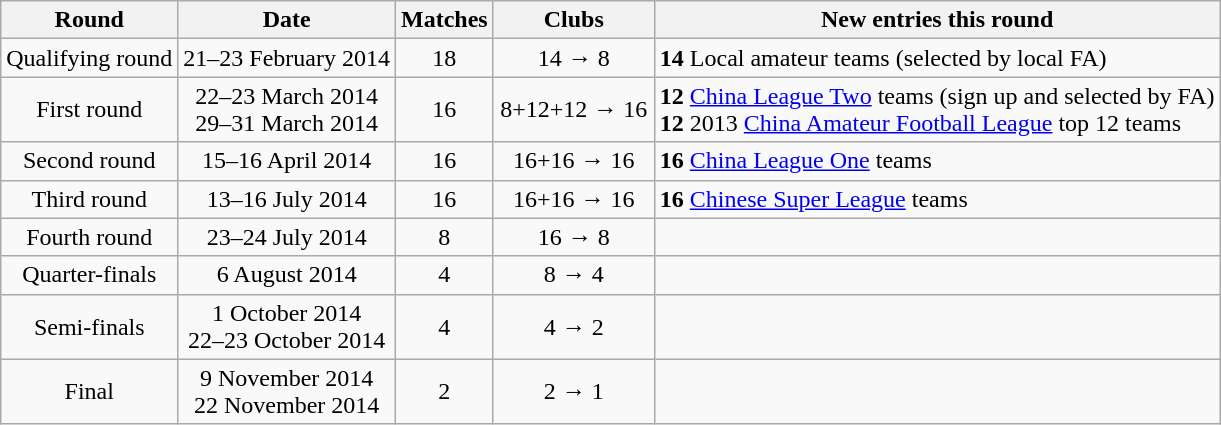<table class="wikitable">
<tr>
<th>Round</th>
<th>Date</th>
<th>Matches</th>
<th style="width:100px;">Clubs</th>
<th>New entries this round</th>
</tr>
<tr align=center>
<td>Qualifying round</td>
<td>21–23 February 2014</td>
<td>18</td>
<td>14 → 8</td>
<td align=left><strong>14</strong> Local amateur teams (selected by local FA)</td>
</tr>
<tr align=center>
<td>First round</td>
<td>22–23 March 2014 <br> 29–31 March 2014</td>
<td>16</td>
<td>8+12+12 → 16</td>
<td align=left><strong>12</strong> <a href='#'>China League Two</a> teams (sign up and selected by FA)<br> <strong>12</strong> 2013 <a href='#'>China Amateur Football League</a> top 12 teams</td>
</tr>
<tr align=center>
<td>Second round</td>
<td>15–16 April 2014</td>
<td>16</td>
<td>16+16 → 16</td>
<td align=left><strong>16</strong> <a href='#'>China League One</a> teams</td>
</tr>
<tr align=center>
<td>Third round</td>
<td>13–16 July 2014</td>
<td>16</td>
<td>16+16 → 16</td>
<td align=left><strong>16</strong> <a href='#'>Chinese Super League</a> teams</td>
</tr>
<tr align=center>
<td>Fourth round</td>
<td>23–24 July 2014</td>
<td>8</td>
<td>16 → 8</td>
<td align=left></td>
</tr>
<tr align=center>
<td>Quarter-finals</td>
<td>6 August 2014</td>
<td>4</td>
<td>8 → 4</td>
<td align=left></td>
</tr>
<tr align=center>
<td>Semi-finals</td>
<td>1 October 2014 <br> 22–23 October 2014</td>
<td>4</td>
<td>4 → 2</td>
<td align=left></td>
</tr>
<tr align=center>
<td>Final</td>
<td>9 November 2014 <br> 22 November 2014</td>
<td>2</td>
<td>2 → 1</td>
<td align=left></td>
</tr>
</table>
